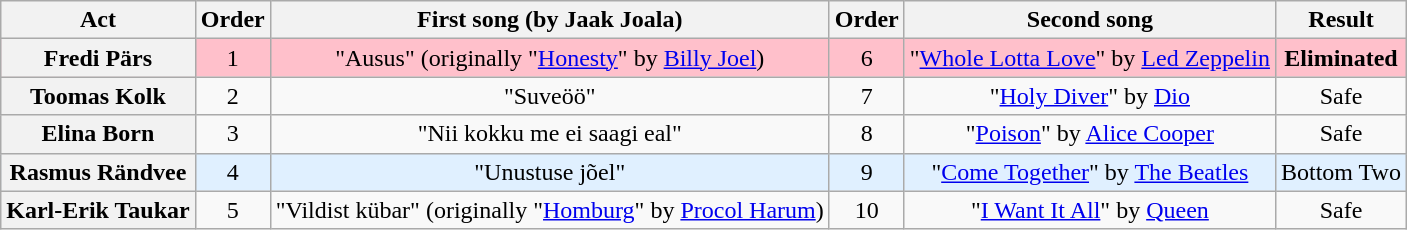<table class="wikitable plainrowheaders" style="text-align:center;">
<tr>
<th scope="col">Act</th>
<th scope="col">Order</th>
<th scope="col">First song (by Jaak Joala)</th>
<th scope="col">Order</th>
<th scope="col">Second song</th>
<th scope="col">Result</th>
</tr>
<tr style="background:pink;">
<th scope="row"><strong>Fredi Pärs</strong></th>
<td>1</td>
<td>"Ausus" (originally "<a href='#'>Honesty</a>" by <a href='#'>Billy Joel</a>)</td>
<td>6</td>
<td>"<a href='#'>Whole Lotta Love</a>" by <a href='#'>Led Zeppelin</a></td>
<td><strong>Eliminated</strong></td>
</tr>
<tr>
<th scope="row">Toomas Kolk</th>
<td>2</td>
<td>"Suveöö"</td>
<td>7</td>
<td>"<a href='#'>Holy Diver</a>" by <a href='#'>Dio</a></td>
<td>Safe</td>
</tr>
<tr>
<th scope="row">Elina Born</th>
<td>3</td>
<td>"Nii kokku me ei saagi eal"</td>
<td>8</td>
<td>"<a href='#'>Poison</a>" by <a href='#'>Alice Cooper</a></td>
<td>Safe</td>
</tr>
<tr bgcolor="E0F0FF">
<th scope="row">Rasmus Rändvee</th>
<td>4</td>
<td>"Unustuse jõel"</td>
<td>9</td>
<td>"<a href='#'>Come Together</a>" by <a href='#'>The Beatles</a></td>
<td>Bottom Two</td>
</tr>
<tr>
<th scope="row">Karl-Erik Taukar</th>
<td>5</td>
<td>"Vildist kübar" (originally "<a href='#'>Homburg</a>" by <a href='#'>Procol Harum</a>)</td>
<td>10</td>
<td>"<a href='#'>I Want It All</a>" by <a href='#'>Queen</a></td>
<td>Safe</td>
</tr>
</table>
